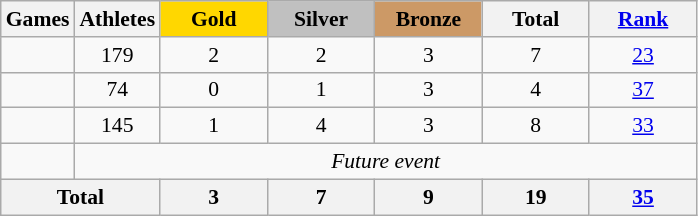<table class="wikitable" style="text-align:center; font-size:90%;">
<tr>
<th>Games</th>
<th>Athletes</th>
<td style="background:gold; width:4.5em; font-weight:bold;">Gold</td>
<td style="background:silver; width:4.5em; font-weight:bold;">Silver</td>
<td style="background:#cc9966; width:4.5em; font-weight:bold;">Bronze</td>
<th style="width:4.5em; font-weight:bold;">Total</th>
<th style="width:4.5em; font-weight:bold;"><a href='#'>Rank</a></th>
</tr>
<tr>
<td align=left></td>
<td>179</td>
<td>2</td>
<td>2</td>
<td>3</td>
<td>7</td>
<td><a href='#'>23</a></td>
</tr>
<tr>
<td align=left></td>
<td>74</td>
<td>0</td>
<td>1</td>
<td>3</td>
<td>4</td>
<td><a href='#'>37</a></td>
</tr>
<tr>
<td align=left></td>
<td>145</td>
<td>1</td>
<td>4</td>
<td>3</td>
<td>8</td>
<td><a href='#'>33</a></td>
</tr>
<tr>
<td align=left></td>
<td colspan=6><em>Future event</em></td>
</tr>
<tr>
<th colspan=2>Total</th>
<th>3</th>
<th>7</th>
<th>9</th>
<th>19</th>
<th><a href='#'>35</a></th>
</tr>
</table>
